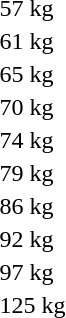<table>
<tr>
<td rowspan=2>57 kg</td>
<td rowspan=2></td>
<td rowspan=2></td>
<td></td>
</tr>
<tr>
<td></td>
</tr>
<tr>
<td rowspan=2>61 kg</td>
<td rowspan=2></td>
<td rowspan=2></td>
<td></td>
</tr>
<tr>
<td></td>
</tr>
<tr>
<td rowspan=2>65 kg</td>
<td rowspan=2></td>
<td rowspan=2></td>
<td></td>
</tr>
<tr>
<td></td>
</tr>
<tr>
<td rowspan=2>70 kg</td>
<td rowspan=2></td>
<td rowspan=2></td>
<td></td>
</tr>
<tr>
<td></td>
</tr>
<tr>
<td rowspan=2>74 kg</td>
<td rowspan=2></td>
<td rowspan=2></td>
<td></td>
</tr>
<tr>
<td></td>
</tr>
<tr>
<td rowspan=2>79 kg</td>
<td rowspan=2></td>
<td rowspan=2></td>
<td></td>
</tr>
<tr>
<td></td>
</tr>
<tr>
<td rowspan=2>86 kg</td>
<td rowspan=2></td>
<td rowspan=2></td>
<td></td>
</tr>
<tr>
<td></td>
</tr>
<tr>
<td rowspan=2>92 kg</td>
<td rowspan=2></td>
<td rowspan=2></td>
<td></td>
</tr>
<tr>
<td></td>
</tr>
<tr>
<td rowspan=2>97 kg</td>
<td rowspan=2></td>
<td rowspan=2></td>
<td></td>
</tr>
<tr>
<td></td>
</tr>
<tr>
<td rowspan=2>125 kg</td>
<td rowspan=2></td>
<td rowspan=2></td>
<td></td>
</tr>
<tr>
<td></td>
</tr>
</table>
